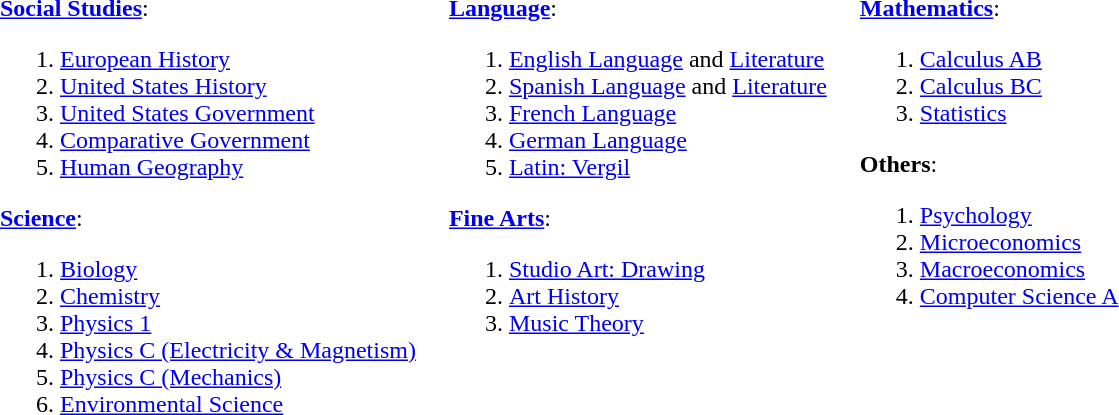<table border="0", cellpadding="10">
<tr>
<td valign="top"><br><strong><a href='#'>Social Studies</a></strong>:<ol><li><a href='#'>European History</a></li><li><a href='#'>United States History</a></li><li><a href='#'>United States Government</a></li><li><a href='#'>Comparative Government</a></li><li><a href='#'>Human Geography</a></li></ol><strong><a href='#'>Science</a></strong>:<ol><li><a href='#'>Biology</a></li><li><a href='#'>Chemistry</a></li><li><a href='#'>Physics 1</a></li><li><a href='#'>Physics C (Electricity & Magnetism)</a></li><li><a href='#'>Physics C (Mechanics)</a></li><li><a href='#'>Environmental Science</a></li></ol></td>
<td valign="top"><br><strong><a href='#'>Language</a></strong>:<ol><li><a href='#'>English Language</a> and <a href='#'>Literature</a></li><li><a href='#'>Spanish Language</a> and <a href='#'>Literature</a></li><li><a href='#'>French Language</a></li><li><a href='#'>German Language</a></li><li><a href='#'>Latin: Vergil</a></li></ol><strong><a href='#'>Fine Arts</a></strong>:<ol><li><a href='#'>Studio Art: Drawing</a></li><li><a href='#'>Art History</a></li><li><a href='#'>Music Theory</a></li></ol></td>
<td valign="top"><br><strong><a href='#'>Mathematics</a></strong>:<ol><li><a href='#'>Calculus AB</a></li><li><a href='#'>Calculus BC</a></li><li><a href='#'>Statistics</a></li></ol><strong>Others</strong>:<ol><li><a href='#'>Psychology</a></li><li><a href='#'>Microeconomics</a></li><li><a href='#'>Macroeconomics</a></li><li><a href='#'>Computer Science A</a></li></ol></td>
</tr>
</table>
